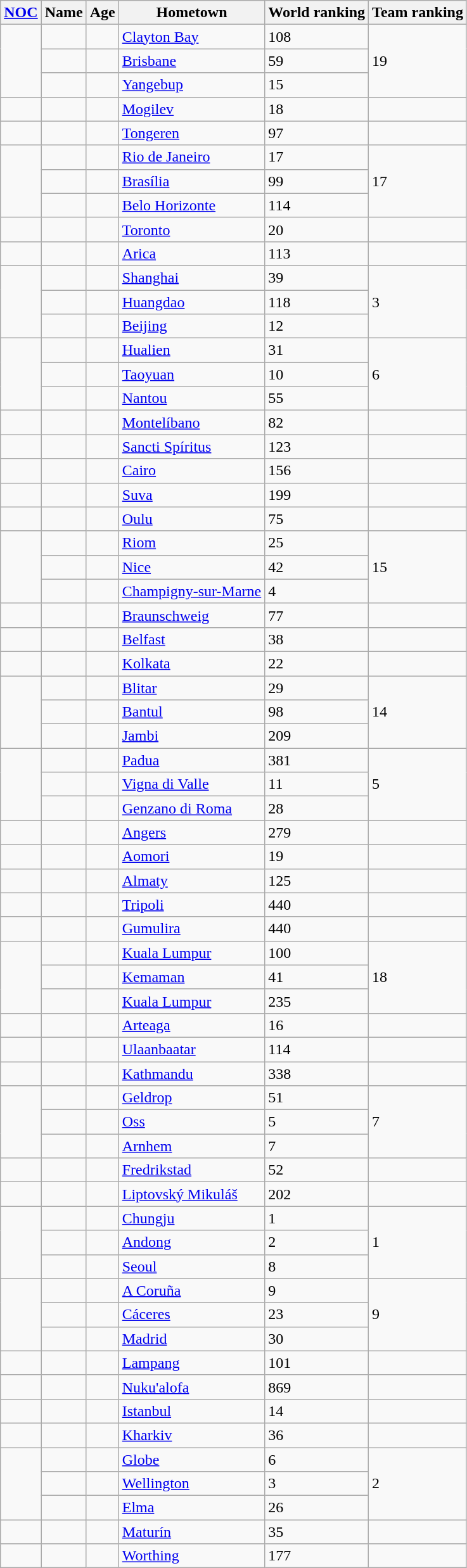<table class="wikitable sortable">
<tr>
<th><a href='#'>NOC</a></th>
<th>Name</th>
<th>Age</th>
<th>Hometown</th>
<th>World ranking</th>
<th>Team ranking</th>
</tr>
<tr>
<td rowspan="3"></td>
<td></td>
<td></td>
<td> <a href='#'>Clayton Bay</a></td>
<td>108</td>
<td rowspan="3">19</td>
</tr>
<tr>
<td></td>
<td></td>
<td> <a href='#'>Brisbane</a></td>
<td>59</td>
</tr>
<tr>
<td></td>
<td></td>
<td> <a href='#'>Yangebup</a></td>
<td>15</td>
</tr>
<tr>
<td></td>
<td></td>
<td></td>
<td> <a href='#'>Mogilev</a></td>
<td>18</td>
<td></td>
</tr>
<tr>
<td></td>
<td></td>
<td></td>
<td> <a href='#'>Tongeren</a></td>
<td>97</td>
<td></td>
</tr>
<tr>
<td rowspan="3"></td>
<td></td>
<td></td>
<td> <a href='#'>Rio de Janeiro</a></td>
<td>17</td>
<td rowspan="3">17</td>
</tr>
<tr>
<td></td>
<td></td>
<td> <a href='#'>Brasília</a></td>
<td>99</td>
</tr>
<tr>
<td></td>
<td></td>
<td> <a href='#'>Belo Horizonte</a></td>
<td>114</td>
</tr>
<tr>
<td></td>
<td></td>
<td></td>
<td> <a href='#'>Toronto</a></td>
<td>20</td>
<td></td>
</tr>
<tr>
<td></td>
<td></td>
<td></td>
<td> <a href='#'>Arica</a></td>
<td>113</td>
<td></td>
</tr>
<tr>
<td rowspan="3"></td>
<td></td>
<td></td>
<td> <a href='#'>Shanghai</a></td>
<td>39</td>
<td rowspan="3">3</td>
</tr>
<tr>
<td></td>
<td></td>
<td> <a href='#'>Huangdao</a></td>
<td>118</td>
</tr>
<tr>
<td></td>
<td></td>
<td> <a href='#'>Beijing</a></td>
<td>12</td>
</tr>
<tr>
<td rowspan="3"></td>
<td></td>
<td></td>
<td> <a href='#'>Hualien</a></td>
<td>31</td>
<td rowspan="3">6</td>
</tr>
<tr>
<td></td>
<td></td>
<td> <a href='#'>Taoyuan</a></td>
<td>10</td>
</tr>
<tr>
<td></td>
<td></td>
<td> <a href='#'>Nantou</a></td>
<td>55</td>
</tr>
<tr>
<td></td>
<td></td>
<td></td>
<td> <a href='#'>Montelíbano</a></td>
<td>82</td>
<td></td>
</tr>
<tr>
<td></td>
<td></td>
<td></td>
<td> <a href='#'>Sancti Spíritus</a></td>
<td>123</td>
<td></td>
</tr>
<tr>
<td></td>
<td></td>
<td></td>
<td> <a href='#'>Cairo</a></td>
<td>156</td>
<td></td>
</tr>
<tr>
<td></td>
<td></td>
<td></td>
<td> <a href='#'>Suva</a></td>
<td>199</td>
<td></td>
</tr>
<tr>
<td></td>
<td></td>
<td></td>
<td> <a href='#'>Oulu</a></td>
<td>75</td>
<td></td>
</tr>
<tr>
<td rowspan="3"></td>
<td></td>
<td></td>
<td> <a href='#'>Riom</a></td>
<td>25</td>
<td rowspan="3">15</td>
</tr>
<tr>
<td></td>
<td></td>
<td> <a href='#'>Nice</a></td>
<td>42</td>
</tr>
<tr>
<td></td>
<td></td>
<td> <a href='#'>Champigny-sur-Marne</a></td>
<td>4</td>
</tr>
<tr>
<td></td>
<td></td>
<td></td>
<td> <a href='#'>Braunschweig</a></td>
<td>77</td>
<td></td>
</tr>
<tr>
<td></td>
<td></td>
<td></td>
<td> <a href='#'>Belfast</a></td>
<td>38</td>
<td></td>
</tr>
<tr>
<td></td>
<td></td>
<td></td>
<td> <a href='#'>Kolkata</a></td>
<td>22</td>
<td></td>
</tr>
<tr>
<td rowspan="3"></td>
<td></td>
<td></td>
<td> <a href='#'>Blitar</a></td>
<td>29</td>
<td rowspan="3">14</td>
</tr>
<tr>
<td></td>
<td></td>
<td> <a href='#'>Bantul</a></td>
<td>98</td>
</tr>
<tr>
<td></td>
<td></td>
<td> <a href='#'>Jambi</a></td>
<td>209</td>
</tr>
<tr>
<td rowspan="3"></td>
<td></td>
<td></td>
<td> <a href='#'>Padua</a></td>
<td>381</td>
<td rowspan="3">5</td>
</tr>
<tr>
<td></td>
<td></td>
<td> <a href='#'>Vigna di Valle</a></td>
<td>11</td>
</tr>
<tr>
<td></td>
<td></td>
<td> <a href='#'>Genzano di Roma</a></td>
<td>28</td>
</tr>
<tr>
<td></td>
<td></td>
<td></td>
<td> <a href='#'>Angers</a></td>
<td>279</td>
<td></td>
</tr>
<tr>
<td></td>
<td></td>
<td></td>
<td> <a href='#'>Aomori</a></td>
<td>19</td>
<td></td>
</tr>
<tr>
<td></td>
<td></td>
<td></td>
<td> <a href='#'>Almaty</a></td>
<td>125</td>
<td></td>
</tr>
<tr>
<td></td>
<td></td>
<td></td>
<td> <a href='#'>Tripoli</a></td>
<td>440</td>
<td></td>
</tr>
<tr>
<td></td>
<td></td>
<td></td>
<td> <a href='#'>Gumulira</a></td>
<td>440</td>
<td></td>
</tr>
<tr>
<td rowspan="3"></td>
<td></td>
<td></td>
<td> <a href='#'>Kuala Lumpur</a></td>
<td>100</td>
<td rowspan="3">18</td>
</tr>
<tr>
<td></td>
<td></td>
<td> <a href='#'>Kemaman</a></td>
<td>41</td>
</tr>
<tr>
<td></td>
<td></td>
<td> <a href='#'>Kuala Lumpur</a></td>
<td>235</td>
</tr>
<tr>
<td></td>
<td></td>
<td></td>
<td> <a href='#'>Arteaga</a></td>
<td>16</td>
<td></td>
</tr>
<tr>
<td></td>
<td></td>
<td></td>
<td> <a href='#'>Ulaanbaatar</a></td>
<td>114</td>
<td></td>
</tr>
<tr>
<td></td>
<td></td>
<td></td>
<td> <a href='#'>Kathmandu</a></td>
<td>338</td>
<td></td>
</tr>
<tr>
<td rowspan="3"></td>
<td></td>
<td></td>
<td> <a href='#'>Geldrop</a></td>
<td>51</td>
<td rowspan="3">7</td>
</tr>
<tr>
<td></td>
<td></td>
<td> <a href='#'>Oss</a></td>
<td>5</td>
</tr>
<tr>
<td></td>
<td></td>
<td> <a href='#'>Arnhem</a></td>
<td>7</td>
</tr>
<tr>
<td></td>
<td></td>
<td></td>
<td> <a href='#'>Fredrikstad</a></td>
<td>52</td>
<td></td>
</tr>
<tr>
<td></td>
<td></td>
<td></td>
<td> <a href='#'>Liptovský Mikuláš</a></td>
<td>202</td>
<td></td>
</tr>
<tr>
<td rowspan="3"></td>
<td></td>
<td></td>
<td> <a href='#'>Chungju</a></td>
<td>1</td>
<td rowspan="3">1</td>
</tr>
<tr>
<td></td>
<td></td>
<td> <a href='#'>Andong</a></td>
<td>2</td>
</tr>
<tr>
<td></td>
<td></td>
<td> <a href='#'>Seoul</a></td>
<td>8</td>
</tr>
<tr>
<td rowspan="3"></td>
<td></td>
<td></td>
<td> <a href='#'>A Coruña</a></td>
<td>9</td>
<td rowspan="3">9</td>
</tr>
<tr>
<td></td>
<td></td>
<td> <a href='#'>Cáceres</a></td>
<td>23</td>
</tr>
<tr>
<td></td>
<td></td>
<td> <a href='#'>Madrid</a></td>
<td>30</td>
</tr>
<tr>
<td></td>
<td></td>
<td></td>
<td> <a href='#'>Lampang</a></td>
<td>101</td>
<td></td>
</tr>
<tr>
<td></td>
<td></td>
<td></td>
<td> <a href='#'>Nuku'alofa</a></td>
<td>869</td>
<td></td>
</tr>
<tr>
<td></td>
<td></td>
<td></td>
<td> <a href='#'>Istanbul</a></td>
<td>14</td>
<td></td>
</tr>
<tr>
<td></td>
<td></td>
<td></td>
<td> <a href='#'>Kharkiv</a></td>
<td>36</td>
<td></td>
</tr>
<tr>
<td rowspan="3"></td>
<td></td>
<td></td>
<td> <a href='#'>Globe</a></td>
<td>6</td>
<td rowspan="3">2</td>
</tr>
<tr>
<td></td>
<td></td>
<td> <a href='#'>Wellington</a></td>
<td>3</td>
</tr>
<tr>
<td></td>
<td></td>
<td> <a href='#'>Elma</a></td>
<td>26</td>
</tr>
<tr>
<td></td>
<td></td>
<td></td>
<td> <a href='#'>Maturín</a></td>
<td>35</td>
<td></td>
</tr>
<tr>
<td></td>
<td></td>
<td></td>
<td> <a href='#'>Worthing</a></td>
<td>177</td>
<td></td>
</tr>
</table>
